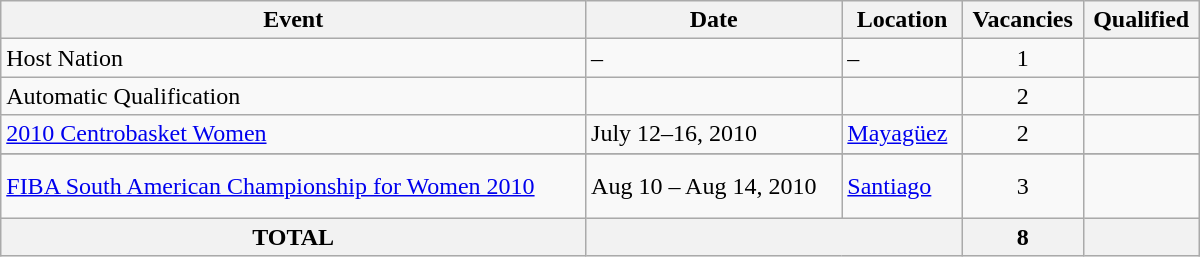<table class="wikitable" width=800>
<tr>
<th>Event</th>
<th>Date</th>
<th>Location</th>
<th>Vacancies</th>
<th>Qualified</th>
</tr>
<tr>
<td>Host Nation</td>
<td>–</td>
<td>–</td>
<td align=center>1</td>
<td></td>
</tr>
<tr>
<td>Automatic Qualification</td>
<td></td>
<td></td>
<td align=center>2</td>
<td> <br> </td>
</tr>
<tr>
<td><a href='#'>2010 Centrobasket Women</a></td>
<td>July 12–16, 2010</td>
<td> <a href='#'>Mayagüez</a></td>
<td align=center>2</td>
<td> <br> </td>
</tr>
<tr>
</tr>
<tr>
<td><a href='#'>FIBA South American Championship for Women 2010</a></td>
<td>Aug 10 – Aug 14, 2010</td>
<td> <a href='#'>Santiago</a></td>
<td align=center>3</td>
<td> <br>  <br> </td>
</tr>
<tr>
<th>TOTAL</th>
<th colspan="2"></th>
<th>8</th>
<th></th>
</tr>
</table>
